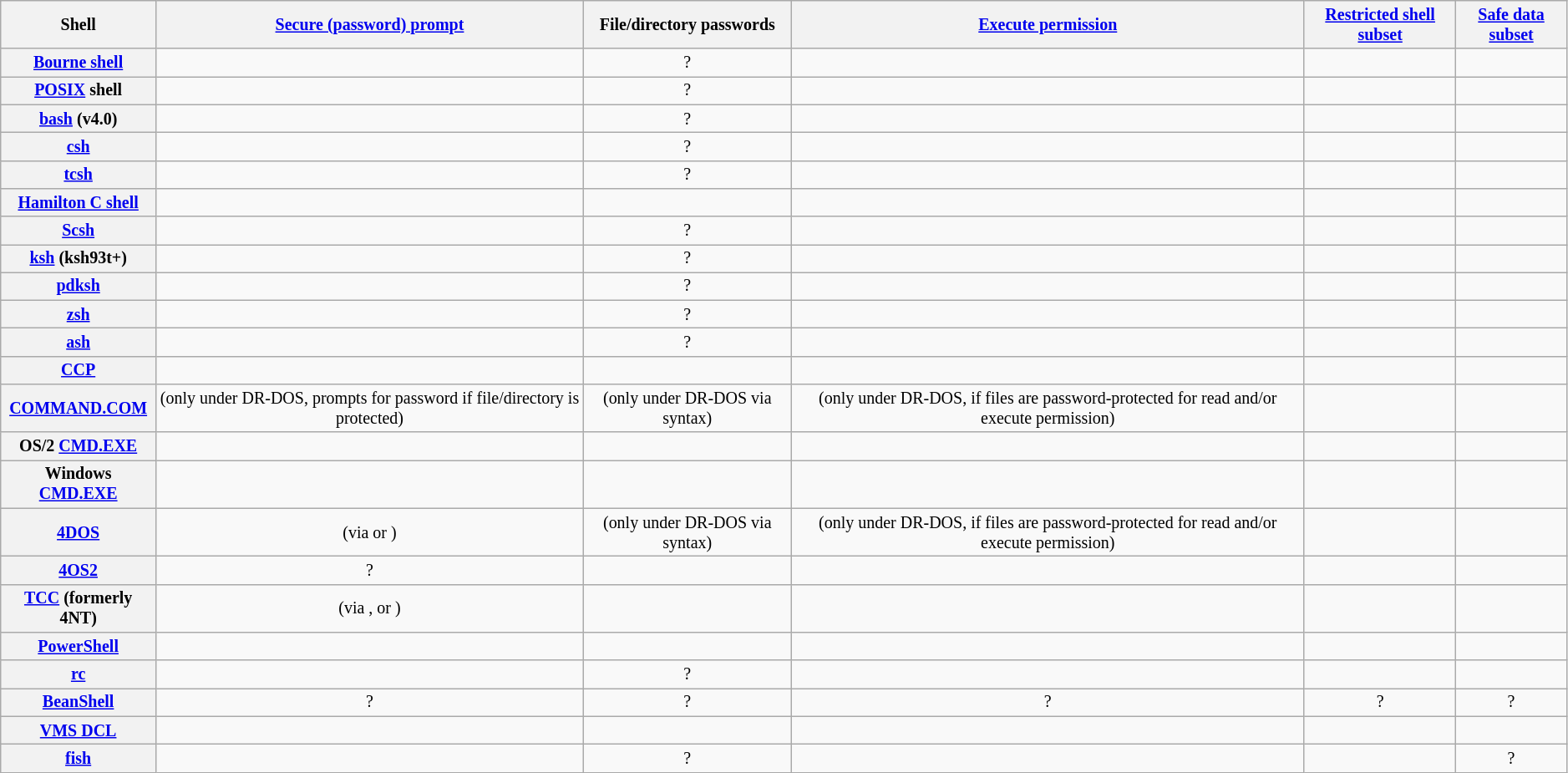<table class="wikitable sortable sort-under" style="width: auto; text-align: center; font-size: smaller;">
<tr>
<th>Shell</th>
<th><a href='#'>Secure (password) prompt</a></th>
<th>File/directory passwords</th>
<th><a href='#'>Execute permission</a></th>
<th><a href='#'>Restricted shell subset</a></th>
<th><a href='#'>Safe data subset</a></th>
</tr>
<tr>
<th><a href='#'>Bourne shell</a></th>
<td></td>
<td>?</td>
<td></td>
<td></td>
<td></td>
</tr>
<tr>
<th><a href='#'>POSIX</a> shell</th>
<td></td>
<td>?</td>
<td></td>
<td></td>
<td></td>
</tr>
<tr>
<th><a href='#'>bash</a> (v4.0)</th>
<td></td>
<td>?</td>
<td></td>
<td></td>
<td></td>
</tr>
<tr>
<th><a href='#'>csh</a></th>
<td></td>
<td>?</td>
<td></td>
<td></td>
<td></td>
</tr>
<tr>
<th><a href='#'>tcsh</a></th>
<td></td>
<td>?</td>
<td></td>
<td></td>
<td></td>
</tr>
<tr>
<th><a href='#'>Hamilton C shell</a></th>
<td></td>
<td></td>
<td></td>
<td></td>
<td></td>
</tr>
<tr>
<th><a href='#'>Scsh</a></th>
<td></td>
<td>?</td>
<td></td>
<td></td>
<td></td>
</tr>
<tr>
<th><a href='#'>ksh</a> (ksh93t+)</th>
<td></td>
<td>?</td>
<td></td>
<td></td>
<td></td>
</tr>
<tr>
<th><a href='#'>pdksh</a></th>
<td></td>
<td>?</td>
<td></td>
<td></td>
<td></td>
</tr>
<tr>
<th><a href='#'>zsh</a></th>
<td></td>
<td>?</td>
<td></td>
<td></td>
<td></td>
</tr>
<tr>
<th><a href='#'>ash</a></th>
<td></td>
<td>?</td>
<td></td>
<td></td>
<td></td>
</tr>
<tr>
<th><a href='#'>CCP</a></th>
<td></td>
<td></td>
<td></td>
<td></td>
<td></td>
</tr>
<tr>
<th><a href='#'>COMMAND.COM</a></th>
<td> (only under DR-DOS, prompts for password if file/directory is protected)</td>
<td> (only under DR-DOS via  syntax)</td>
<td> (only under DR-DOS, if files are password-protected for read and/or execute permission)</td>
<td></td>
<td></td>
</tr>
<tr>
<th>OS/2 <a href='#'>CMD.EXE</a></th>
<td></td>
<td></td>
<td></td>
<td></td>
<td></td>
</tr>
<tr>
<th>Windows <a href='#'>CMD.EXE</a></th>
<td></td>
<td></td>
<td></td>
<td></td>
<td></td>
</tr>
<tr>
<th><a href='#'>4DOS</a></th>
<td> (via  or )</td>
<td> (only under DR-DOS via  syntax)</td>
<td> (only under DR-DOS, if files are password-protected for read and/or execute permission)</td>
<td></td>
<td></td>
</tr>
<tr>
<th><a href='#'>4OS2</a></th>
<td>?</td>
<td></td>
<td></td>
<td></td>
<td></td>
</tr>
<tr>
<th><a href='#'>TCC</a> (formerly 4NT)</th>
<td> (via ,  or )</td>
<td></td>
<td></td>
<td></td>
<td></td>
</tr>
<tr>
<th><a href='#'>PowerShell</a></th>
<td></td>
<td></td>
<td></td>
<td></td>
<td></td>
</tr>
<tr>
<th><a href='#'>rc</a></th>
<td></td>
<td>?</td>
<td></td>
<td></td>
<td></td>
</tr>
<tr>
<th><a href='#'>BeanShell</a></th>
<td>?</td>
<td>?</td>
<td>?</td>
<td>?</td>
<td>?</td>
</tr>
<tr>
<th><a href='#'>VMS DCL</a></th>
<td></td>
<td></td>
<td></td>
<td></td>
<td></td>
</tr>
<tr>
<th><a href='#'>fish</a></th>
<td></td>
<td>?</td>
<td></td>
<td></td>
<td>?</td>
</tr>
</table>
